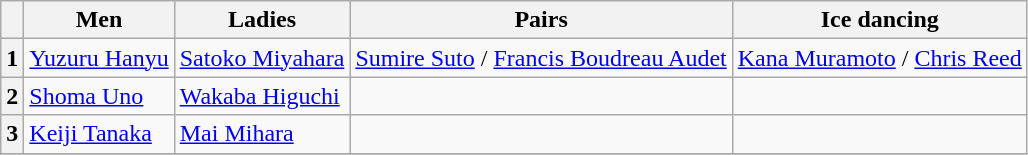<table class="wikitable">
<tr>
<th></th>
<th>Men</th>
<th>Ladies</th>
<th>Pairs</th>
<th>Ice dancing</th>
</tr>
<tr>
<th>1</th>
<td><a href='#'>Yuzuru Hanyu</a></td>
<td><a href='#'>Satoko Miyahara</a></td>
<td><a href='#'>Sumire Suto</a> / <a href='#'>Francis Boudreau Audet</a></td>
<td><a href='#'>Kana Muramoto</a> / <a href='#'>Chris Reed</a></td>
</tr>
<tr>
<th>2</th>
<td><a href='#'>Shoma Uno</a></td>
<td><a href='#'>Wakaba Higuchi</a></td>
<td></td>
<td></td>
</tr>
<tr>
<th>3</th>
<td><a href='#'>Keiji Tanaka</a></td>
<td><a href='#'>Mai Mihara</a></td>
<td></td>
<td></td>
</tr>
<tr>
</tr>
</table>
